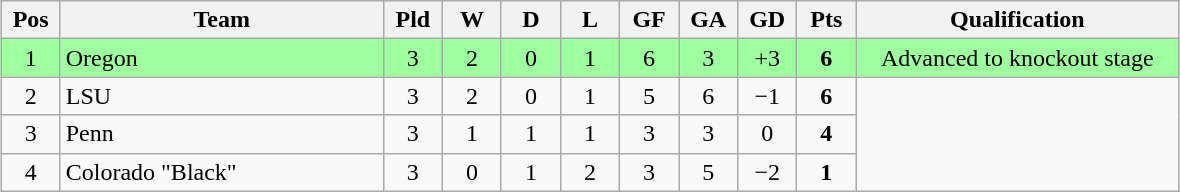<table class="wikitable" style="text-align:center; margin: 1em auto">
<tr>
<th style="width:2em">Pos</th>
<th style="width:13em">Team</th>
<th style="width:2em">Pld</th>
<th style="width:2em">W</th>
<th style="width:2em">D</th>
<th style="width:2em">L</th>
<th style="width:2em">GF</th>
<th style="width:2em">GA</th>
<th style="width:2em">GD</th>
<th style="width:2em">Pts</th>
<th style="width:13em">Qualification</th>
</tr>
<tr bgcolor="#9eff9e">
<td>1</td>
<td style="text-align:left">Oregon</td>
<td>3</td>
<td>2</td>
<td>0</td>
<td>1</td>
<td>6</td>
<td>3</td>
<td>+3</td>
<td><strong>6</strong></td>
<td>Advanced to knockout stage</td>
</tr>
<tr>
<td>2</td>
<td style="text-align:left">LSU</td>
<td>3</td>
<td>2</td>
<td>0</td>
<td>1</td>
<td>5</td>
<td>6</td>
<td>−1</td>
<td><strong>6</strong></td>
<td rowspan="3"></td>
</tr>
<tr>
<td>3</td>
<td style="text-align:left">Penn</td>
<td>3</td>
<td>1</td>
<td>1</td>
<td>1</td>
<td>3</td>
<td>3</td>
<td>0</td>
<td><strong>4</strong></td>
</tr>
<tr>
<td>4</td>
<td style="text-align:left">Colorado "Black"</td>
<td>3</td>
<td>0</td>
<td>1</td>
<td>2</td>
<td>3</td>
<td>5</td>
<td>−2</td>
<td><strong>1</strong></td>
</tr>
</table>
